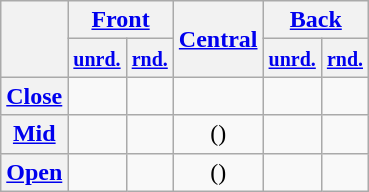<table class="wikitable" style=text-align:center>
<tr>
<th rowspan="2"></th>
<th colspan="2"><a href='#'>Front</a></th>
<th rowspan="2"><a href='#'>Central</a></th>
<th colspan="2"><a href='#'>Back</a></th>
</tr>
<tr>
<th><small><a href='#'>unrd.</a></small></th>
<th><small><a href='#'>rnd.</a></small></th>
<th><small><a href='#'>unrd.</a></small></th>
<th><small><a href='#'>rnd.</a></small></th>
</tr>
<tr>
<th><a href='#'>Close</a></th>
<td> </td>
<td> </td>
<td></td>
<td></td>
<td></td>
</tr>
<tr>
<th><a href='#'>Mid</a></th>
<td></td>
<td> </td>
<td>()</td>
<td></td>
<td></td>
</tr>
<tr>
<th><a href='#'>Open</a></th>
<td></td>
<td></td>
<td>()</td>
<td></td>
<td></td>
</tr>
</table>
